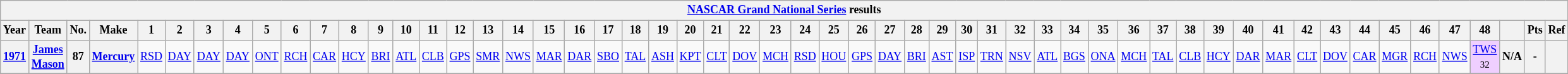<table class="wikitable" style="text-align:center; font-size:75%">
<tr>
<th colspan="55"><a href='#'>NASCAR Grand National Series</a> results</th>
</tr>
<tr>
<th>Year</th>
<th>Team</th>
<th>No.</th>
<th>Make</th>
<th>1</th>
<th>2</th>
<th>3</th>
<th>4</th>
<th>5</th>
<th>6</th>
<th>7</th>
<th>8</th>
<th>9</th>
<th>10</th>
<th>11</th>
<th>12</th>
<th>13</th>
<th>14</th>
<th>15</th>
<th>16</th>
<th>17</th>
<th>18</th>
<th>19</th>
<th>20</th>
<th>21</th>
<th>22</th>
<th>23</th>
<th>24</th>
<th>25</th>
<th>26</th>
<th>27</th>
<th>28</th>
<th>29</th>
<th>30</th>
<th>31</th>
<th>32</th>
<th>33</th>
<th>34</th>
<th>35</th>
<th>36</th>
<th>37</th>
<th>38</th>
<th>39</th>
<th>40</th>
<th>41</th>
<th>42</th>
<th>43</th>
<th>44</th>
<th>45</th>
<th>46</th>
<th>47</th>
<th>48</th>
<th></th>
<th>Pts</th>
<th>Ref</th>
</tr>
<tr>
<th><a href='#'>1971</a></th>
<th><a href='#'>James Mason</a></th>
<th>87</th>
<th><a href='#'>Mercury</a></th>
<td><a href='#'>RSD</a></td>
<td><a href='#'>DAY</a></td>
<td><a href='#'>DAY</a></td>
<td><a href='#'>DAY</a></td>
<td><a href='#'>ONT</a></td>
<td><a href='#'>RCH</a></td>
<td><a href='#'>CAR</a></td>
<td><a href='#'>HCY</a></td>
<td><a href='#'>BRI</a></td>
<td><a href='#'>ATL</a></td>
<td><a href='#'>CLB</a></td>
<td><a href='#'>GPS</a></td>
<td><a href='#'>SMR</a></td>
<td><a href='#'>NWS</a></td>
<td><a href='#'>MAR</a></td>
<td><a href='#'>DAR</a></td>
<td><a href='#'>SBO</a></td>
<td><a href='#'>TAL</a></td>
<td><a href='#'>ASH</a></td>
<td><a href='#'>KPT</a></td>
<td><a href='#'>CLT</a></td>
<td><a href='#'>DOV</a></td>
<td><a href='#'>MCH</a></td>
<td><a href='#'>RSD</a></td>
<td><a href='#'>HOU</a></td>
<td><a href='#'>GPS</a></td>
<td><a href='#'>DAY</a></td>
<td><a href='#'>BRI</a></td>
<td><a href='#'>AST</a></td>
<td><a href='#'>ISP</a></td>
<td><a href='#'>TRN</a></td>
<td><a href='#'>NSV</a></td>
<td><a href='#'>ATL</a></td>
<td><a href='#'>BGS</a></td>
<td><a href='#'>ONA</a></td>
<td><a href='#'>MCH</a></td>
<td><a href='#'>TAL</a></td>
<td><a href='#'>CLB</a></td>
<td><a href='#'>HCY</a></td>
<td><a href='#'>DAR</a></td>
<td><a href='#'>MAR</a></td>
<td><a href='#'>CLT</a></td>
<td><a href='#'>DOV</a></td>
<td><a href='#'>CAR</a></td>
<td><a href='#'>MGR</a></td>
<td><a href='#'>RCH</a></td>
<td><a href='#'>NWS</a></td>
<td style="background:#EFCFFF;"><a href='#'>TWS</a><br><small>32</small></td>
<th>N/A</th>
<th>-</th>
<th></th>
</tr>
<tr>
</tr>
</table>
